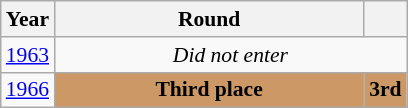<table class="wikitable" style="text-align: center; font-size:90%">
<tr>
<th>Year</th>
<th style="width:200px">Round</th>
<th></th>
</tr>
<tr>
<td><a href='#'>1963</a></td>
<td colspan="2"><em>Did not enter</em></td>
</tr>
<tr>
<td><a href='#'>1966</a></td>
<td bgcolor="cc9966"><strong>Third place</strong></td>
<td bgcolor="cc9966"><strong>3rd</strong></td>
</tr>
</table>
